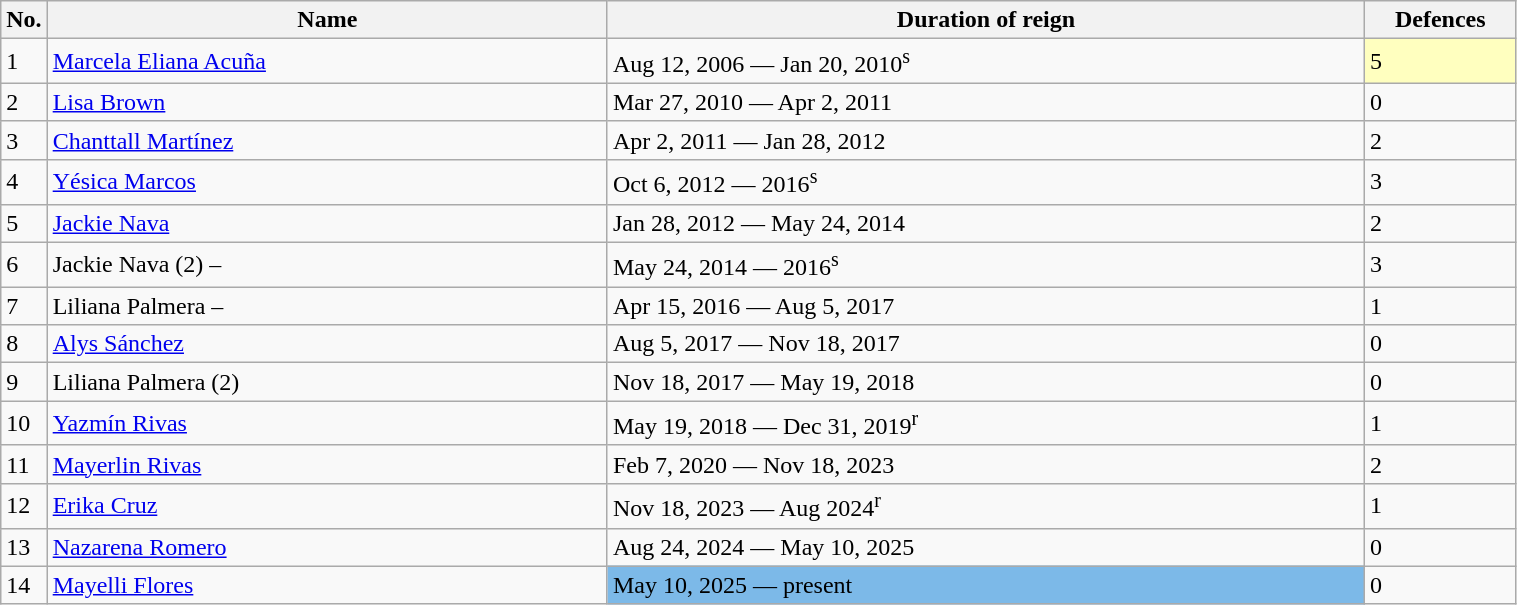<table class="wikitable" width=80%>
<tr>
<th width=3%>No.</th>
<th width=37%>Name</th>
<th width=50%>Duration of reign</th>
<th width=10%>Defences</th>
</tr>
<tr>
<td>1</td>
<td align=left> <a href='#'>Marcela Eliana Acuña</a></td>
<td>Aug 12, 2006 — Jan 20, 2010<sup>s</sup></td>
<td style="background:#ffffbf;" width=5px>5</td>
</tr>
<tr>
<td>2</td>
<td align=left> <a href='#'>Lisa Brown</a></td>
<td>Mar 27, 2010 — Apr 2, 2011</td>
<td>0</td>
</tr>
<tr>
<td>3</td>
<td align=left> <a href='#'>Chanttall Martínez</a></td>
<td>Apr 2, 2011 — Jan 28, 2012</td>
<td>2</td>
</tr>
<tr>
<td>4</td>
<td align=left> <a href='#'>Yésica Marcos</a></td>
<td>Oct 6, 2012 — 2016<sup>s</sup></td>
<td>3</td>
</tr>
<tr>
<td>5</td>
<td align=left> <a href='#'>Jackie Nava</a></td>
<td>Jan 28, 2012 — May 24, 2014</td>
<td>2</td>
</tr>
<tr>
<td>6</td>
<td align=left> Jackie Nava (2) – </td>
<td>May 24, 2014 — 2016<sup>s</sup></td>
<td>3</td>
</tr>
<tr>
<td>7</td>
<td align=left> Liliana Palmera – </td>
<td>Apr 15, 2016 — Aug 5, 2017</td>
<td>1</td>
</tr>
<tr>
<td>8</td>
<td align=left> <a href='#'>Alys Sánchez</a></td>
<td>Aug 5, 2017 — Nov 18, 2017</td>
<td>0</td>
</tr>
<tr>
<td>9</td>
<td align=left> Liliana Palmera (2)</td>
<td>Nov 18, 2017 — May 19, 2018</td>
<td>0</td>
</tr>
<tr>
<td>10</td>
<td align=left> <a href='#'>Yazmín Rivas</a></td>
<td>May 19, 2018 — Dec 31, 2019<sup>r</sup></td>
<td>1</td>
</tr>
<tr>
<td>11</td>
<td align=left> <a href='#'>Mayerlin Rivas</a></td>
<td>Feb 7, 2020 — Nov 18, 2023</td>
<td>2</td>
</tr>
<tr>
<td>12</td>
<td align=left> <a href='#'>Erika Cruz</a></td>
<td>Nov 18, 2023 — Aug 2024<sup>r</sup></td>
<td>1</td>
</tr>
<tr>
<td>13</td>
<td align=left> <a href='#'>Nazarena Romero</a></td>
<td>Aug 24, 2024 — May 10, 2025</td>
<td>0</td>
</tr>
<tr>
<td>14</td>
<td align=left> <a href='#'>Mayelli Flores</a></td>
<td style="background:#7CB9E8;" width=5px>May 10, 2025 — present</td>
<td>0</td>
</tr>
</table>
